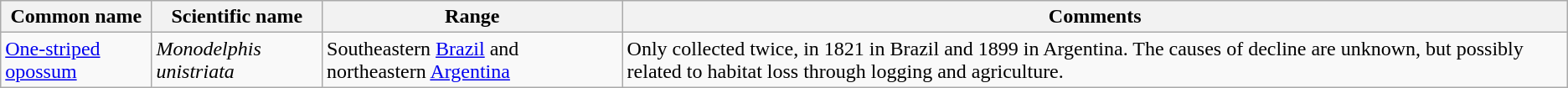<table class="wikitable">
<tr>
<th>Common name</th>
<th>Scientific name</th>
<th>Range</th>
<th class="unsortable">Comments</th>
</tr>
<tr>
<td><a href='#'>One-striped opossum</a></td>
<td><em>Monodelphis unistriata</em></td>
<td>Southeastern <a href='#'>Brazil</a> and northeastern <a href='#'>Argentina</a></td>
<td>Only collected twice, in 1821 in Brazil and 1899 in Argentina. The causes of decline are unknown, but possibly related to habitat loss through logging and agriculture.</td>
</tr>
</table>
